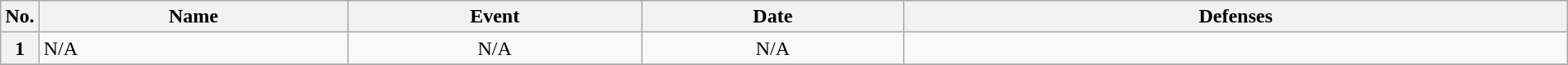<table class="wikitable" width=100%>
<tr>
<th width=1%>No.</th>
<th width=20%>Name</th>
<th width=19%>Event</th>
<th width=17%>Date</th>
<th width=44%>Defenses</th>
</tr>
<tr>
<th>1</th>
<td align=left>N/A</td>
<td align=center>N/A</td>
<td align=center>N/A</td>
<td></td>
</tr>
<tr>
</tr>
</table>
